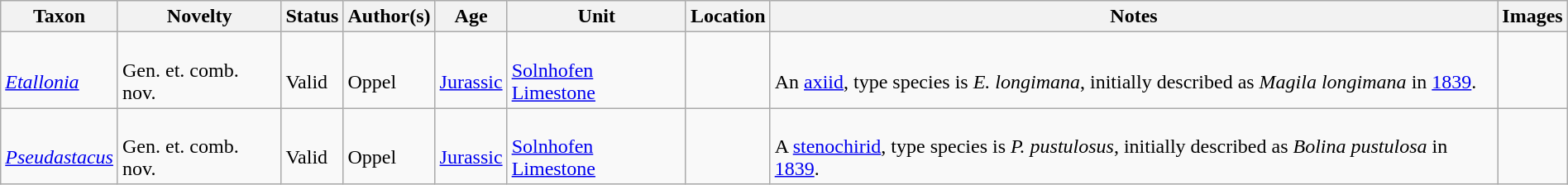<table class="wikitable sortable" align="center" width="100%">
<tr>
<th>Taxon</th>
<th>Novelty</th>
<th>Status</th>
<th>Author(s)</th>
<th>Age</th>
<th>Unit</th>
<th>Location</th>
<th>Notes</th>
<th>Images</th>
</tr>
<tr>
<td><br><em><a href='#'>Etallonia</a></em></td>
<td><br>Gen. et. comb. nov.</td>
<td><br>Valid</td>
<td><br>Oppel</td>
<td><br><a href='#'>Jurassic</a></td>
<td><br><a href='#'>Solnhofen Limestone</a></td>
<td><br></td>
<td><br>An <a href='#'>axiid</a>, type species is <em>E. longimana</em>, initially described as <em>Magila longimana</em> in <a href='#'>1839</a>.</td>
<td></td>
</tr>
<tr>
<td><br><em><a href='#'>Pseudastacus</a></em></td>
<td><br>Gen. et. comb. nov.</td>
<td><br>Valid</td>
<td><br>Oppel</td>
<td><br><a href='#'>Jurassic</a></td>
<td><br><a href='#'>Solnhofen Limestone</a></td>
<td><br></td>
<td><br>A <a href='#'>stenochirid</a>, type species is <em>P. pustulosus</em>, initially described as <em>Bolina pustulosa</em> in <a href='#'>1839</a>.</td>
<td><br></td>
</tr>
</table>
